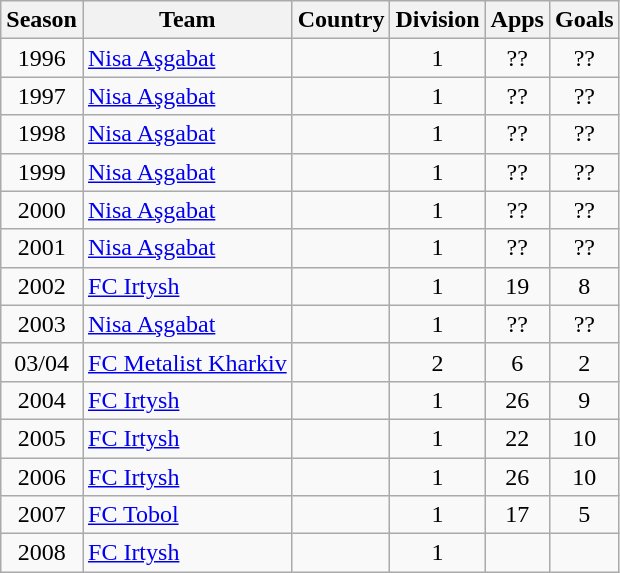<table class="wikitable" style="text-align: center;">
<tr>
<th>Season</th>
<th>Team</th>
<th>Country</th>
<th>Division</th>
<th>Apps</th>
<th>Goals</th>
</tr>
<tr>
<td>1996</td>
<td align="left"><a href='#'>Nisa Aşgabat</a></td>
<td align="left"></td>
<td>1</td>
<td>??</td>
<td>??</td>
</tr>
<tr>
<td>1997</td>
<td align="left"><a href='#'>Nisa Aşgabat</a></td>
<td align="left"></td>
<td>1</td>
<td>??</td>
<td>??</td>
</tr>
<tr>
<td>1998</td>
<td align="left"><a href='#'>Nisa Aşgabat</a></td>
<td align="left"></td>
<td>1</td>
<td>??</td>
<td>??</td>
</tr>
<tr>
<td>1999</td>
<td align="left"><a href='#'>Nisa Aşgabat</a></td>
<td align="left"></td>
<td>1</td>
<td>??</td>
<td>??</td>
</tr>
<tr>
<td>2000</td>
<td align="left"><a href='#'>Nisa Aşgabat</a></td>
<td align="left"></td>
<td>1</td>
<td>??</td>
<td>??</td>
</tr>
<tr>
<td>2001</td>
<td align="left"><a href='#'>Nisa Aşgabat</a></td>
<td align="left"></td>
<td>1</td>
<td>??</td>
<td>??</td>
</tr>
<tr>
<td>2002</td>
<td align="left"><a href='#'>FC Irtysh</a></td>
<td align="left"></td>
<td>1</td>
<td>19</td>
<td>8</td>
</tr>
<tr>
<td>2003</td>
<td align="left"><a href='#'>Nisa Aşgabat</a></td>
<td align="left"></td>
<td>1</td>
<td>??</td>
<td>??</td>
</tr>
<tr>
<td>03/04</td>
<td align="left"><a href='#'>FC Metalist Kharkiv</a></td>
<td align="left"></td>
<td>2</td>
<td>6</td>
<td>2</td>
</tr>
<tr>
<td>2004</td>
<td align="left"><a href='#'>FC Irtysh</a></td>
<td align="left"></td>
<td>1</td>
<td>26</td>
<td>9</td>
</tr>
<tr>
<td>2005</td>
<td align="left"><a href='#'>FC Irtysh</a></td>
<td align="left"></td>
<td>1</td>
<td>22</td>
<td>10</td>
</tr>
<tr>
<td>2006</td>
<td align="left"><a href='#'>FC Irtysh</a></td>
<td align="left"></td>
<td>1</td>
<td>26</td>
<td>10</td>
</tr>
<tr>
<td>2007</td>
<td align="left"><a href='#'>FC Tobol</a></td>
<td align="left"></td>
<td>1</td>
<td>17</td>
<td>5</td>
</tr>
<tr>
<td>2008</td>
<td align="left"><a href='#'>FC Irtysh</a></td>
<td align="left"></td>
<td>1</td>
<td></td>
<td></td>
</tr>
</table>
